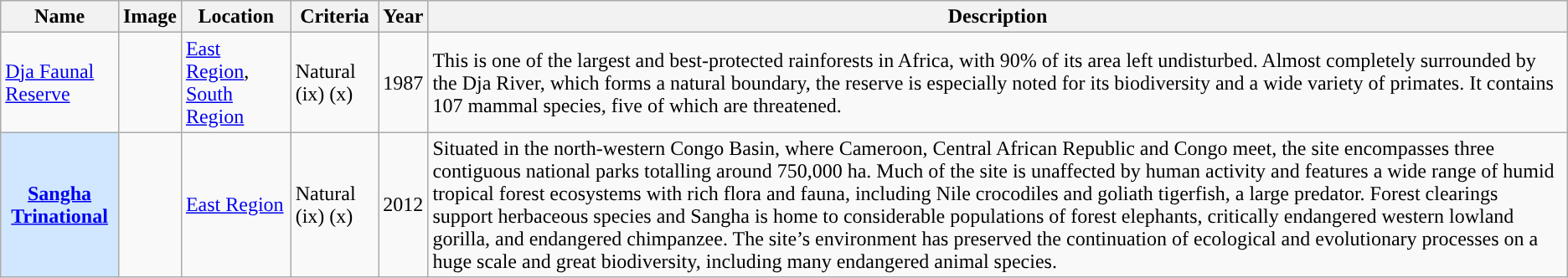<table class="wikitable sortable">
<tr>
<th>Name</th>
<th>Image</th>
<th>Location</th>
<th>Criteria</th>
<th>Year</th>
<th><strong>Description</strong></th>
</tr>
<tr>
<td><a href='#'>Dja Faunal Reserve</a></td>
<td></td>
<td><a href='#'>East Region</a>, <a href='#'>South Region</a><br></td>
<td>Natural (ix) (x)</td>
<td>1987</td>
<td>This is one of the largest and best-protected rainforests in Africa, with 90% of its area left undisturbed. Almost completely surrounded by the Dja River, which forms a natural boundary, the reserve is especially noted for its biodiversity and a wide variety of primates. It contains 107 mammal species, five of which are threatened.</td>
</tr>
<tr>
<th scope="row" style="background:#D0E7FF"><a href='#'>Sangha Trinational</a></th>
<td></td>
<td><a href='#'>East Region</a><br></td>
<td>Natural (ix) (x)</td>
<td>2012</td>
<td>Situated in the north-western Congo Basin, where Cameroon, Central African Republic and Congo meet, the site encompasses three contiguous national parks totalling around 750,000 ha. Much of the site is unaffected by human activity and features a wide range of humid tropical forest ecosystems with rich flora and fauna, including Nile crocodiles and goliath tigerfish, a large predator. Forest clearings support herbaceous species and Sangha is home to considerable populations of forest elephants, critically endangered western lowland gorilla, and endangered chimpanzee. The site’s environment has preserved the continuation of ecological and evolutionary processes on a huge scale and great biodiversity, including many endangered animal species.</td>
</tr>
</table>
